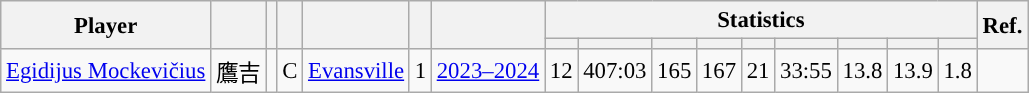<table class="wikitable sortable" style="font-size:95%; text-align:right;">
<tr>
<th rowspan="2">Player</th>
<th rowspan="2"></th>
<th rowspan="2"></th>
<th rowspan="2"></th>
<th rowspan="2"></th>
<th rowspan="2"></th>
<th rowspan="2"></th>
<th colspan="9">Statistics</th>
<th rowspan="2">Ref.</th>
</tr>
<tr>
<th></th>
<th></th>
<th></th>
<th></th>
<th></th>
<th></th>
<th></th>
<th></th>
<th></th>
</tr>
<tr>
<td align="left"><a href='#'>Egidijus Mockevičius</a></td>
<td align="left">鷹吉</td>
<td align="center"></td>
<td align="center">C</td>
<td align="left"><a href='#'>Evansville</a></td>
<td align="center">1</td>
<td align="center"><a href='#'>2023–2024</a></td>
<td>12</td>
<td>407:03</td>
<td>165</td>
<td>167</td>
<td>21</td>
<td>33:55</td>
<td>13.8</td>
<td>13.9</td>
<td>1.8</td>
<td align="center"></td>
</tr>
</table>
